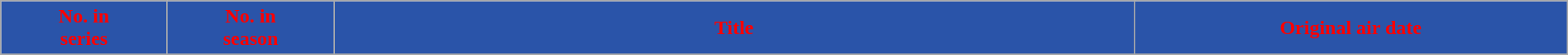<table class="wikitable plainrowheaders" style="width:100%">
<tr style="color:RED">
<th scope=col  style="background:#2A54A9;" width=5%>No. in<br>series</th>
<th scope=col  style="background:#2A54A9;" width=5%>No. in<br>season</th>
<th scope=col  style="background:#2A54A9;" width=24%>Title</th>
<th scope=col  style="background:#2A54A9;" width=13%>Original air date</th>
</tr>
<tr>
</tr>
</table>
